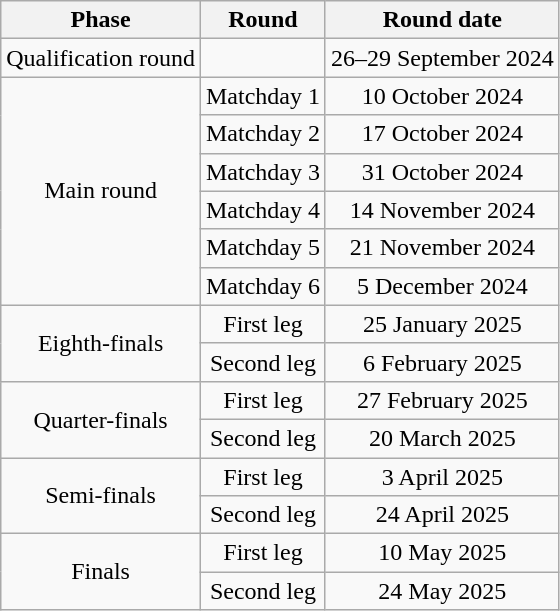<table class="wikitable" style="text-align:center">
<tr>
<th>Phase</th>
<th>Round</th>
<th>Round date</th>
</tr>
<tr>
<td>Qualification round</td>
<td></td>
<td>26–29 September 2024</td>
</tr>
<tr>
<td rowspan=6>Main round</td>
<td>Matchday 1</td>
<td>10 October 2024</td>
</tr>
<tr>
<td>Matchday 2</td>
<td>17 October 2024</td>
</tr>
<tr>
<td>Matchday 3</td>
<td>31 October 2024</td>
</tr>
<tr>
<td>Matchday 4</td>
<td>14 November 2024</td>
</tr>
<tr>
<td>Matchday 5</td>
<td>21 November 2024</td>
</tr>
<tr>
<td>Matchday 6</td>
<td>5 December 2024</td>
</tr>
<tr>
<td rowspan=2>Eighth-finals</td>
<td>First leg</td>
<td>25 January 2025</td>
</tr>
<tr>
<td>Second leg</td>
<td>6 February 2025</td>
</tr>
<tr>
<td rowspan=2>Quarter-finals</td>
<td>First leg</td>
<td>27 February 2025</td>
</tr>
<tr>
<td>Second leg</td>
<td>20 March 2025</td>
</tr>
<tr>
<td rowspan=2>Semi-finals</td>
<td>First leg</td>
<td>3 April 2025</td>
</tr>
<tr>
<td>Second leg</td>
<td>24 April 2025</td>
</tr>
<tr>
<td rowspan=2>Finals</td>
<td>First leg</td>
<td>10 May 2025</td>
</tr>
<tr>
<td>Second leg</td>
<td>24 May 2025</td>
</tr>
</table>
